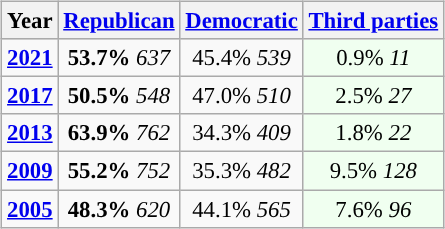<table class="wikitable" style="float:right; font-size:95%;">
<tr bgcolor=lightgrey>
<th>Year</th>
<th><a href='#'>Republican</a></th>
<th><a href='#'>Democratic</a></th>
<th><a href='#'>Third parties</a></th>
</tr>
<tr>
<td style="text-align:center; "><strong><a href='#'>2021</a></strong></td>
<td style="text-align:center; "><strong>53.7%</strong> <em>637</em></td>
<td style="text-align:center; ">45.4%  <em>539</em></td>
<td style="text-align:center; background:honeyDew;">0.9% <em>11</em></td>
</tr>
<tr>
<td style="text-align:center; "><strong><a href='#'>2017</a></strong></td>
<td style="text-align:center; "><strong>50.5%</strong> <em>548</em></td>
<td style="text-align:center; ">47.0%  <em>510</em></td>
<td style="text-align:center; background:honeyDew;">2.5% <em>27</em></td>
</tr>
<tr>
<td style="text-align:center; "><strong><a href='#'>2013</a></strong></td>
<td style="text-align:center; "><strong>63.9%</strong> <em>762</em></td>
<td style="text-align:center; ">34.3%  <em>409</em></td>
<td style="text-align:center; background:honeyDew;">1.8% <em>22</em></td>
</tr>
<tr>
<td style="text-align:center; "><strong><a href='#'>2009</a></strong></td>
<td style="text-align:center; "><strong>55.2%</strong> <em>752</em></td>
<td style="text-align:center; ">35.3%  <em>482</em></td>
<td style="text-align:center; background:honeyDew;">9.5% <em>128</em></td>
</tr>
<tr>
<td style="text-align:center; "><strong><a href='#'>2005</a></strong></td>
<td style="text-align:center; "><strong>48.3%</strong> <em>620</em></td>
<td style="text-align:center; ">44.1%  <em>565</em></td>
<td style="text-align:center; background:honeyDew;">7.6% <em>96</em></td>
</tr>
</table>
